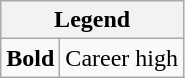<table class="wikitable">
<tr>
<th colspan="2">Legend</th>
</tr>
<tr>
<td><strong>Bold</strong></td>
<td>Career high</td>
</tr>
</table>
